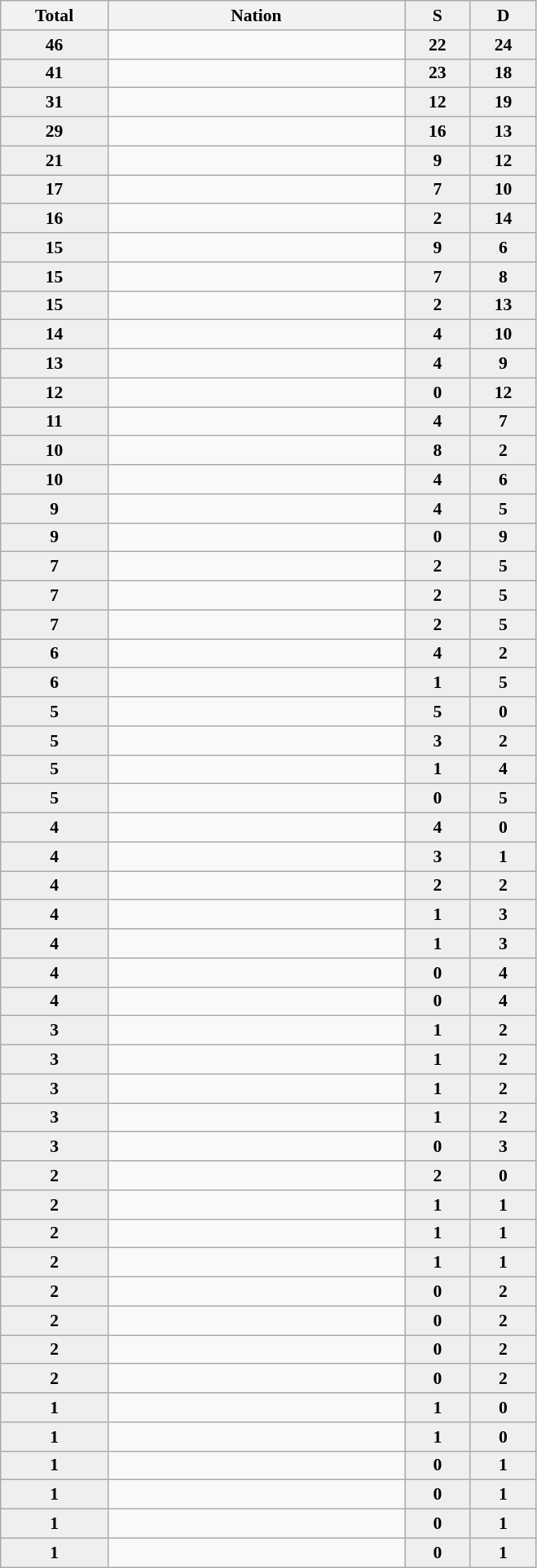<table class="sortable wikitable" style="font-size:90%;">
<tr>
<th width=81>Total</th>
<th width=236>Nation</th>
<th width=47 style="background:#efefef"> S </th>
<th width=47 style="background:#efefef"> D </th>
</tr>
<tr align=center>
<td bgcolor=#efefef><strong>46</strong></td>
<td align=left></td>
<td bgcolor=#efefef><strong>22</strong></td>
<td bgcolor=#efefef><strong>24</strong></td>
</tr>
<tr align=center>
<td bgcolor=#efefef><strong>41</strong></td>
<td align=left></td>
<td bgcolor=#efefef><strong>23</strong></td>
<td bgcolor=#efefef><strong>18</strong></td>
</tr>
<tr align=center>
<td bgcolor=#efefef><strong>31</strong></td>
<td align=left></td>
<td bgcolor=#efefef><strong>12</strong></td>
<td bgcolor=#efefef><strong>19</strong></td>
</tr>
<tr align=center>
<td bgcolor=#efefef><strong>29</strong></td>
<td align=left></td>
<td bgcolor=#efefef><strong>16</strong></td>
<td bgcolor=#efefef><strong>13</strong></td>
</tr>
<tr align=center>
<td bgcolor=#efefef><strong>21</strong></td>
<td align=left></td>
<td bgcolor=#efefef><strong>9</strong></td>
<td bgcolor=#efefef><strong>12</strong></td>
</tr>
<tr align=center>
<td bgcolor=#efefef><strong>17</strong></td>
<td align=left></td>
<td bgcolor=#efefef><strong>7</strong></td>
<td bgcolor=#efefef><strong>10</strong></td>
</tr>
<tr align=center>
<td bgcolor=#efefef><strong>16</strong></td>
<td align=left></td>
<td bgcolor=#efefef><strong>2</strong></td>
<td bgcolor=#efefef><strong>14</strong></td>
</tr>
<tr align=center>
<td bgcolor=#efefef><strong>15</strong></td>
<td align=left></td>
<td bgcolor=#efefef><strong>9</strong></td>
<td bgcolor=#efefef><strong>6</strong></td>
</tr>
<tr align=center>
<td bgcolor=#efefef><strong>15</strong></td>
<td align=left></td>
<td bgcolor=#efefef><strong>7</strong></td>
<td bgcolor=#efefef><strong>8</strong></td>
</tr>
<tr align=center>
<td bgcolor=#efefef><strong>15</strong></td>
<td align=left></td>
<td bgcolor=#efefef><strong>2</strong></td>
<td bgcolor=#efefef><strong>13</strong></td>
</tr>
<tr align=center>
<td bgcolor=#efefef><strong>14</strong></td>
<td align=left></td>
<td bgcolor=#efefef><strong>4</strong></td>
<td bgcolor=#efefef><strong>10</strong></td>
</tr>
<tr align=center>
<td bgcolor=#efefef><strong>13</strong></td>
<td align=left></td>
<td bgcolor=#efefef><strong>4</strong></td>
<td bgcolor=#efefef><strong>9</strong></td>
</tr>
<tr align=center>
<td bgcolor=#efefef><strong>12</strong></td>
<td align=left></td>
<td bgcolor=#efefef><strong>0</strong></td>
<td bgcolor=#efefef><strong>12</strong></td>
</tr>
<tr align=center>
<td bgcolor=#efefef><strong>11</strong></td>
<td align=left></td>
<td bgcolor=#efefef><strong>4</strong></td>
<td bgcolor=#efefef><strong>7</strong></td>
</tr>
<tr align=center>
<td bgcolor=#efefef><strong>10</strong></td>
<td align=left></td>
<td bgcolor=#efefef><strong>8</strong></td>
<td bgcolor=#efefef><strong>2</strong></td>
</tr>
<tr align=center>
<td bgcolor=#efefef><strong>10</strong></td>
<td align=left></td>
<td bgcolor=#efefef><strong>4</strong></td>
<td bgcolor=#efefef><strong>6</strong></td>
</tr>
<tr align=center>
<td bgcolor=#efefef><strong>9</strong></td>
<td align=left></td>
<td bgcolor=#efefef><strong>4</strong></td>
<td bgcolor=#efefef><strong>5</strong></td>
</tr>
<tr align=center>
<td bgcolor=#efefef><strong>9</strong></td>
<td align=left></td>
<td bgcolor=#efefef><strong>0</strong></td>
<td bgcolor=#efefef><strong>9</strong></td>
</tr>
<tr align=center>
<td bgcolor=#efefef><strong>7</strong></td>
<td align=left></td>
<td bgcolor=#efefef><strong>2</strong></td>
<td bgcolor=#efefef><strong>5</strong></td>
</tr>
<tr align=center>
<td bgcolor=#efefef><strong>7</strong></td>
<td align=left></td>
<td bgcolor=#efefef><strong>2</strong></td>
<td bgcolor=#efefef><strong>5</strong></td>
</tr>
<tr align=center>
<td bgcolor=#efefef><strong>7</strong></td>
<td align=left></td>
<td bgcolor=#efefef><strong>2</strong></td>
<td bgcolor=#efefef><strong>5</strong></td>
</tr>
<tr align=center>
<td bgcolor=#efefef><strong>6</strong></td>
<td align=left></td>
<td bgcolor=#efefef><strong>4</strong></td>
<td bgcolor=#efefef><strong>2</strong></td>
</tr>
<tr align=center>
<td bgcolor=#efefef><strong>6</strong></td>
<td align=left></td>
<td bgcolor=#efefef><strong>1</strong></td>
<td bgcolor=#efefef><strong>5</strong></td>
</tr>
<tr align=center>
<td bgcolor=#efefef><strong>5</strong></td>
<td align=left></td>
<td bgcolor=#efefef><strong>5</strong></td>
<td bgcolor=#efefef><strong>0</strong></td>
</tr>
<tr align=center>
<td bgcolor=#efefef><strong>5</strong></td>
<td align=left></td>
<td bgcolor=#efefef><strong>3</strong></td>
<td bgcolor=#efefef><strong>2</strong></td>
</tr>
<tr align=center>
<td bgcolor=#efefef><strong>5</strong></td>
<td align=left></td>
<td bgcolor=#efefef><strong>1</strong></td>
<td bgcolor=#efefef><strong>4</strong></td>
</tr>
<tr align=center>
<td bgcolor=#efefef><strong>5</strong></td>
<td align=left></td>
<td bgcolor=#efefef><strong>0</strong></td>
<td bgcolor=#efefef><strong>5</strong></td>
</tr>
<tr align=center>
<td bgcolor=#efefef><strong>4</strong></td>
<td align=left></td>
<td bgcolor=#efefef><strong>4</strong></td>
<td bgcolor=#efefef><strong>0</strong></td>
</tr>
<tr align=center>
<td bgcolor=#efefef><strong>4</strong></td>
<td align=left></td>
<td bgcolor=#efefef><strong>3</strong></td>
<td bgcolor=#efefef><strong>1</strong></td>
</tr>
<tr align=center>
<td bgcolor=#efefef><strong>4</strong></td>
<td align=left></td>
<td bgcolor=#efefef><strong>2</strong></td>
<td bgcolor=#efefef><strong>2</strong></td>
</tr>
<tr align=center>
<td bgcolor=#efefef><strong>4</strong></td>
<td align=left></td>
<td bgcolor=#efefef><strong>1</strong></td>
<td bgcolor=#efefef><strong>3</strong></td>
</tr>
<tr align=center>
<td bgcolor=#efefef><strong>4</strong></td>
<td align=left></td>
<td bgcolor=#efefef><strong>1</strong></td>
<td bgcolor=#efefef><strong>3</strong></td>
</tr>
<tr align=center>
<td bgcolor=#efefef><strong>4</strong></td>
<td align=left></td>
<td bgcolor=#efefef><strong>0</strong></td>
<td bgcolor=#efefef><strong>4</strong></td>
</tr>
<tr align=center>
<td bgcolor=#efefef><strong>4</strong></td>
<td align=left></td>
<td bgcolor=#efefef><strong>0</strong></td>
<td bgcolor=#efefef><strong>4</strong></td>
</tr>
<tr align=center>
<td bgcolor=#efefef><strong>3</strong></td>
<td align=left></td>
<td bgcolor=#efefef><strong>1</strong></td>
<td bgcolor=#efefef><strong>2</strong></td>
</tr>
<tr align=center>
<td bgcolor=#efefef><strong>3</strong></td>
<td align=left></td>
<td bgcolor=#efefef><strong>1</strong></td>
<td bgcolor=#efefef><strong>2</strong></td>
</tr>
<tr align=center>
<td bgcolor=#efefef><strong>3</strong></td>
<td align=left></td>
<td bgcolor=#efefef><strong>1</strong></td>
<td bgcolor=#efefef><strong>2</strong></td>
</tr>
<tr align=center>
<td bgcolor=#efefef><strong>3</strong></td>
<td align=left></td>
<td bgcolor=#efefef><strong>1</strong></td>
<td bgcolor=#efefef><strong>2</strong></td>
</tr>
<tr align=center>
<td bgcolor=#efefef><strong>3</strong></td>
<td align=left></td>
<td bgcolor=#efefef><strong>0</strong></td>
<td bgcolor=#efefef><strong>3</strong></td>
</tr>
<tr align=center>
<td bgcolor=#efefef><strong>2</strong></td>
<td align=left></td>
<td bgcolor=#efefef><strong>2</strong></td>
<td bgcolor=#efefef><strong>0</strong></td>
</tr>
<tr align=center>
<td bgcolor=#efefef><strong>2</strong></td>
<td align=left></td>
<td bgcolor=#efefef><strong>1</strong></td>
<td bgcolor=#efefef><strong>1</strong></td>
</tr>
<tr align=center>
<td bgcolor=#efefef><strong>2</strong></td>
<td align=left></td>
<td bgcolor=#efefef><strong>1</strong></td>
<td bgcolor=#efefef><strong>1</strong></td>
</tr>
<tr align=center>
<td bgcolor=#efefef><strong>2</strong></td>
<td align=left></td>
<td bgcolor=#efefef><strong>1</strong></td>
<td bgcolor=#efefef><strong>1</strong></td>
</tr>
<tr align=center>
<td bgcolor=#efefef><strong>2</strong></td>
<td align=left></td>
<td bgcolor=#efefef><strong>0</strong></td>
<td bgcolor=#efefef><strong>2</strong></td>
</tr>
<tr align=center>
<td bgcolor=#efefef><strong>2</strong></td>
<td align=left></td>
<td bgcolor=#efefef><strong>0</strong></td>
<td bgcolor=#efefef><strong>2</strong></td>
</tr>
<tr align=center>
<td bgcolor=#efefef><strong>2</strong></td>
<td align=left></td>
<td bgcolor=#efefef><strong>0</strong></td>
<td bgcolor=#efefef><strong>2</strong></td>
</tr>
<tr align=center>
<td bgcolor=#efefef><strong>2</strong></td>
<td align=left></td>
<td bgcolor=#efefef><strong>0</strong></td>
<td bgcolor=#efefef><strong>2</strong></td>
</tr>
<tr align=center>
<td bgcolor=#efefef><strong>1</strong></td>
<td align=left></td>
<td bgcolor=#efefef><strong>1</strong></td>
<td bgcolor=#efefef><strong>0</strong></td>
</tr>
<tr align=center>
<td bgcolor=#efefef><strong>1</strong></td>
<td align=left></td>
<td bgcolor=#efefef><strong>1</strong></td>
<td bgcolor=#efefef><strong>0</strong></td>
</tr>
<tr align=center>
<td bgcolor=#efefef><strong>1</strong></td>
<td align=left></td>
<td bgcolor=#efefef><strong>0</strong></td>
<td bgcolor=#efefef><strong>1</strong></td>
</tr>
<tr align=center>
<td bgcolor=#efefef><strong>1</strong></td>
<td align=left></td>
<td bgcolor=#efefef><strong>0</strong></td>
<td bgcolor=#efefef><strong>1</strong></td>
</tr>
<tr align=center>
<td bgcolor=#efefef><strong>1</strong></td>
<td align=left></td>
<td bgcolor=#efefef><strong>0</strong></td>
<td bgcolor=#efefef><strong>1</strong></td>
</tr>
<tr align=center>
<td bgcolor=#efefef><strong>1</strong></td>
<td align=left></td>
<td bgcolor=#efefef><strong>0</strong></td>
<td bgcolor=#efefef><strong>1</strong></td>
</tr>
</table>
